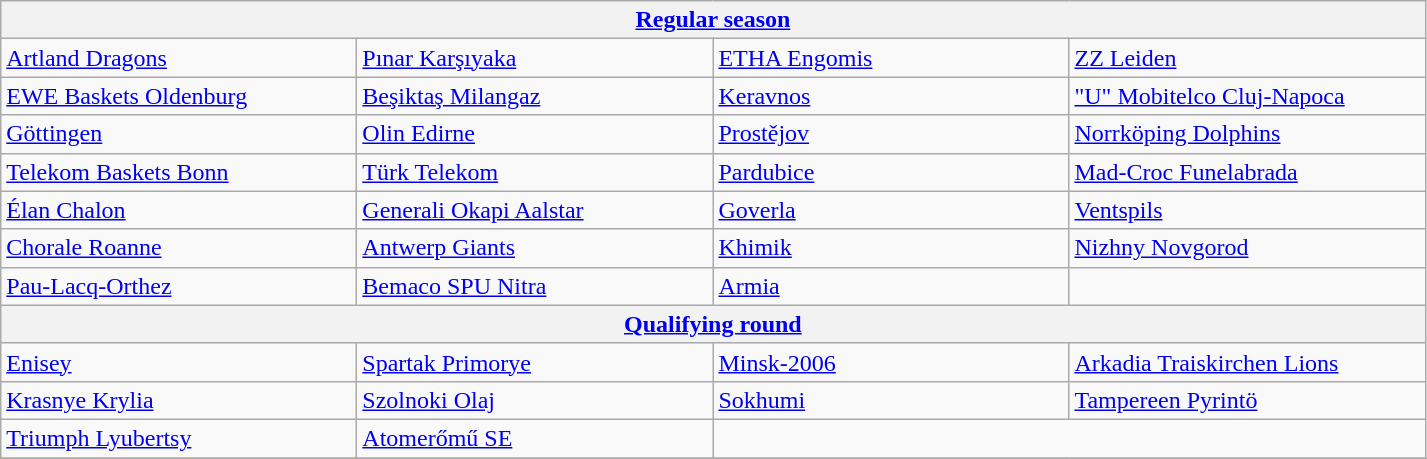<table class="wikitable" style="white-space: nowrap;">
<tr>
<th colspan=4><a href='#'>Regular season</a></th>
</tr>
<tr>
<td width=230> <a href='#'>Artland Dragons</a> </td>
<td width=230> <a href='#'>Pınar Karşıyaka</a> </td>
<td width=230> <a href='#'>ETHA Engomis</a> </td>
<td width=230> <a href='#'>ZZ Leiden</a> </td>
</tr>
<tr>
<td width=230> <a href='#'>EWE Baskets Oldenburg</a> </td>
<td width=230> <a href='#'>Beşiktaş Milangaz</a> </td>
<td width=230> <a href='#'>Keravnos</a> </td>
<td width=230> <a href='#'>"U" Mobitelco Cluj-Napoca</a> </td>
</tr>
<tr>
<td width=230> <a href='#'>Göttingen</a> </td>
<td width=230> <a href='#'>Olin Edirne</a> </td>
<td width=230> <a href='#'>Prostějov</a> </td>
<td width=230> <a href='#'>Norrköping Dolphins</a> </td>
</tr>
<tr>
<td width=230> <a href='#'>Telekom Baskets Bonn</a> </td>
<td width=230> <a href='#'>Türk Telekom</a> </td>
<td width=230> <a href='#'>Pardubice</a> </td>
<td width=230> <a href='#'>Mad-Croc Funelabrada</a> </td>
</tr>
<tr>
<td width=230> <a href='#'>Élan Chalon</a> </td>
<td width=230> <a href='#'>Generali Okapi Aalstar</a> </td>
<td width=230> <a href='#'>Goverla</a> </td>
<td width=230> <a href='#'>Ventspils</a> </td>
</tr>
<tr>
<td width=230> <a href='#'>Chorale Roanne</a> </td>
<td width=230> <a href='#'>Antwerp Giants</a> </td>
<td width=230> <a href='#'>Khimik</a> </td>
<td width=230> <a href='#'>Nizhny Novgorod</a> </td>
</tr>
<tr>
<td width=230> <a href='#'> Pau-Lacq-Orthez</a> </td>
<td width=230> <a href='#'>Bemaco SPU Nitra</a> </td>
<td width=230> <a href='#'>Armia</a> </td>
<td width=230></td>
</tr>
<tr>
<th colspan=4><a href='#'>Qualifying round</a></th>
</tr>
<tr>
<td width=230> <a href='#'>Enisey</a> </td>
<td width=230> <a href='#'>Spartak Primorye</a> </td>
<td width=230> <a href='#'>Minsk-2006</a> </td>
<td width=230> <a href='#'>Arkadia Traiskirchen Lions</a> </td>
</tr>
<tr>
<td width=230> <a href='#'>Krasnye Krylia</a> </td>
<td width=230> <a href='#'>Szolnoki Olaj</a> </td>
<td width=230> <a href='#'>Sokhumi</a> </td>
<td width=230> <a href='#'>Tampereen Pyrintö</a> </td>
</tr>
<tr>
<td width=230> <a href='#'>Triumph Lyubertsy</a> </td>
<td width=230> <a href='#'>Atomerőmű SE</a> </td>
<td colspan=2></td>
</tr>
<tr>
</tr>
</table>
